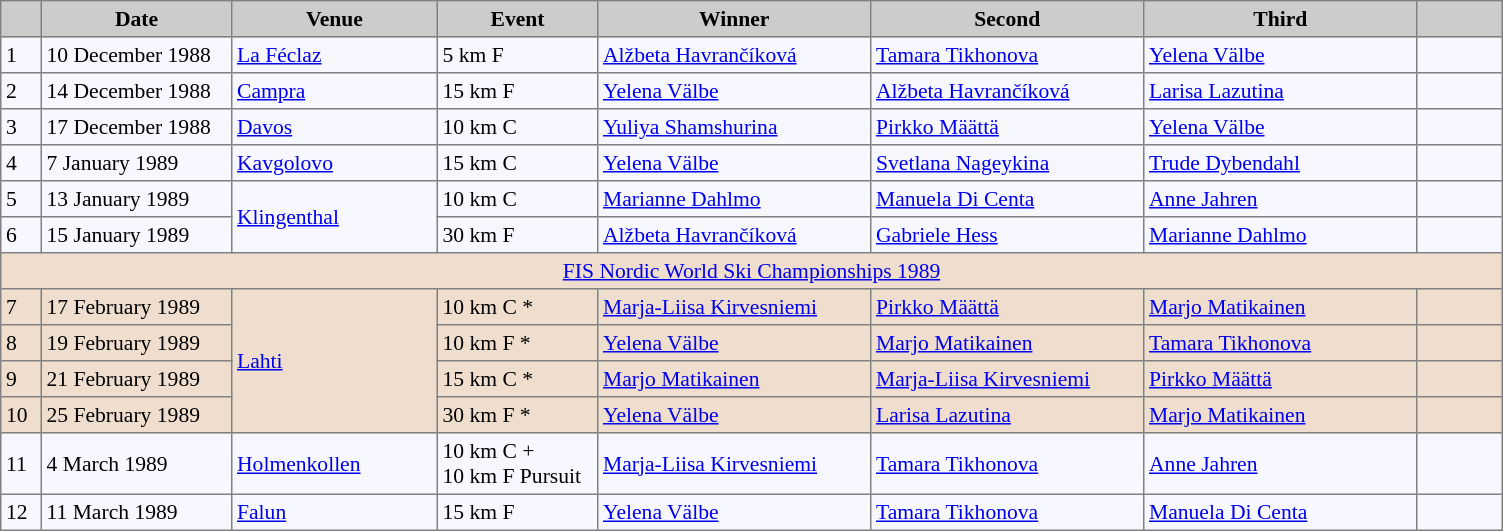<table bgcolor="#f7f8ff" cellpadding="3" cellspacing="0" border="1" style="font-size: 90%; border: gray solid 1px; border-collapse: collapse;">
<tr bgcolor="#CCCCCC">
<td align="center" width="20"><strong></strong></td>
<td align="center" width="120"><strong>Date</strong></td>
<td align="center" width="130"><strong>Venue</strong></td>
<td align="center" width=100"><strong>Event</strong></td>
<td align="center" width="175"><strong>Winner</strong></td>
<td align="center" width="175"><strong>Second</strong></td>
<td align="center" width="175"><strong>Third</strong></td>
<td align="center" width="50"><strong></strong></td>
</tr>
<tr align="left">
<td>1</td>
<td>10 December 1988</td>
<td> <a href='#'>La Féclaz</a></td>
<td>5 km F</td>
<td> <a href='#'>Alžbeta Havrančíková</a></td>
<td> <a href='#'>Tamara Tikhonova</a></td>
<td> <a href='#'>Yelena Välbe</a></td>
<td></td>
</tr>
<tr align="left">
<td>2</td>
<td>14 December 1988</td>
<td> <a href='#'>Campra</a></td>
<td>15 km F</td>
<td> <a href='#'>Yelena Välbe</a></td>
<td> <a href='#'>Alžbeta Havrančíková</a></td>
<td> <a href='#'>Larisa Lazutina</a></td>
<td></td>
</tr>
<tr align="left">
<td>3</td>
<td>17 December 1988</td>
<td> <a href='#'>Davos</a></td>
<td>10 km C</td>
<td> <a href='#'>Yuliya Shamshurina</a></td>
<td> <a href='#'>Pirkko Määttä</a></td>
<td> <a href='#'>Yelena Välbe</a></td>
<td></td>
</tr>
<tr align="left">
<td>4</td>
<td>7 January 1989</td>
<td> <a href='#'>Kavgolovo</a></td>
<td>15 km C</td>
<td> <a href='#'>Yelena Välbe</a></td>
<td> <a href='#'>Svetlana Nageykina</a></td>
<td> <a href='#'>Trude Dybendahl</a></td>
<td></td>
</tr>
<tr align="left">
<td>5</td>
<td>13 January 1989</td>
<td rowspan="2"> <a href='#'>Klingenthal</a></td>
<td>10 km C</td>
<td> <a href='#'>Marianne Dahlmo</a></td>
<td> <a href='#'>Manuela Di Centa</a></td>
<td> <a href='#'>Anne Jahren</a></td>
<td></td>
</tr>
<tr align="left">
<td>6</td>
<td>15 January 1989</td>
<td>30 km F</td>
<td> <a href='#'>Alžbeta Havrančíková</a></td>
<td> <a href='#'>Gabriele Hess</a></td>
<td> <a href='#'>Marianne Dahlmo</a></td>
<td></td>
</tr>
<tr bgcolor=#EFDECD>
<td colspan="9" align="center"><a href='#'>FIS Nordic World Ski Championships 1989</a></td>
</tr>
<tr bgcolor=#EFDECD>
<td>7</td>
<td>17 February 1989</td>
<td rowspan="4"> <a href='#'>Lahti</a></td>
<td>10 km C *</td>
<td> <a href='#'>Marja-Liisa Kirvesniemi</a></td>
<td> <a href='#'>Pirkko Määttä</a></td>
<td> <a href='#'>Marjo Matikainen</a></td>
<td></td>
</tr>
<tr align="left" bgcolor=#EFDECD>
<td>8</td>
<td>19 February 1989</td>
<td>10 km F *</td>
<td> <a href='#'>Yelena Välbe</a></td>
<td> <a href='#'>Marjo Matikainen</a></td>
<td> <a href='#'>Tamara Tikhonova</a></td>
<td></td>
</tr>
<tr align="left" bgcolor=#EFDECD>
<td>9</td>
<td>21 February 1989</td>
<td>15 km C *</td>
<td> <a href='#'>Marjo Matikainen</a></td>
<td> <a href='#'>Marja-Liisa Kirvesniemi</a></td>
<td> <a href='#'>Pirkko Määttä</a></td>
<td></td>
</tr>
<tr align="left" bgcolor=#EFDECD>
<td>10</td>
<td>25 February 1989</td>
<td>30 km F *</td>
<td> <a href='#'>Yelena Välbe</a></td>
<td> <a href='#'>Larisa Lazutina</a></td>
<td> <a href='#'>Marjo Matikainen</a></td>
<td></td>
</tr>
<tr align="left">
<td>11</td>
<td>4 March 1989</td>
<td> <a href='#'>Holmenkollen</a></td>
<td>10 km C + <br>10 km F Pursuit</td>
<td> <a href='#'>Marja-Liisa Kirvesniemi</a></td>
<td> <a href='#'>Tamara Tikhonova</a></td>
<td> <a href='#'>Anne Jahren</a></td>
<td></td>
</tr>
<tr align="left">
<td>12</td>
<td>11 March 1989</td>
<td> <a href='#'>Falun</a></td>
<td>15 km F</td>
<td> <a href='#'>Yelena Välbe</a></td>
<td> <a href='#'>Tamara Tikhonova</a></td>
<td> <a href='#'>Manuela Di Centa</a></td>
<td></td>
</tr>
</table>
